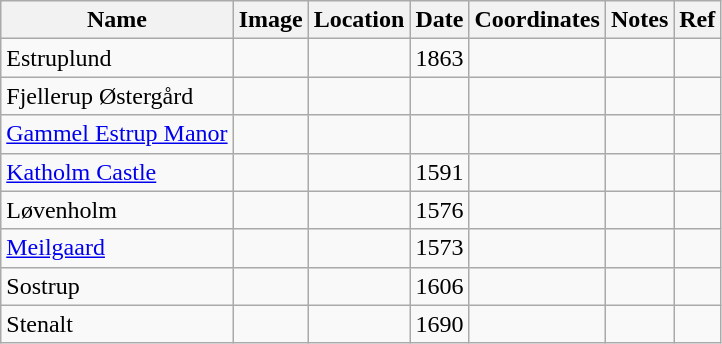<table class="wikitable sortable">
<tr>
<th>Name</th>
<th>Image</th>
<th>Location</th>
<th>Date</th>
<th>Coordinates</th>
<th>Notes</th>
<th>Ref</th>
</tr>
<tr>
<td>Estruplund</td>
<td></td>
<td></td>
<td>1863</td>
<td></td>
<td></td>
<td></td>
</tr>
<tr>
<td>Fjellerup Østergård</td>
<td></td>
<td></td>
<td></td>
<td></td>
<td></td>
<td></td>
</tr>
<tr>
<td><a href='#'>Gammel Estrup Manor</a></td>
<td></td>
<td></td>
<td></td>
<td></td>
<td></td>
<td></td>
</tr>
<tr>
<td><a href='#'>Katholm Castle</a></td>
<td></td>
<td></td>
<td>1591</td>
<td></td>
<td></td>
<td></td>
</tr>
<tr>
<td>Løvenholm</td>
<td></td>
<td></td>
<td>1576</td>
<td></td>
<td></td>
<td></td>
</tr>
<tr>
<td><a href='#'>Meilgaard</a></td>
<td></td>
<td></td>
<td>1573</td>
<td></td>
<td></td>
<td></td>
</tr>
<tr>
<td>Sostrup</td>
<td></td>
<td></td>
<td>1606</td>
<td></td>
<td></td>
<td></td>
</tr>
<tr>
<td>Stenalt</td>
<td></td>
<td></td>
<td>1690</td>
<td></td>
<td></td>
<td></td>
</tr>
</table>
